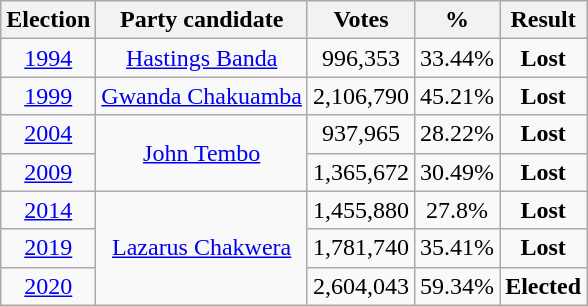<table class=wikitable style=text-align:center>
<tr>
<th>Election</th>
<th>Party candidate</th>
<th>Votes</th>
<th><strong>%</strong></th>
<th>Result</th>
</tr>
<tr>
<td><a href='#'>1994</a></td>
<td><a href='#'>Hastings Banda</a></td>
<td>996,353</td>
<td>33.44%</td>
<td><strong>Lost</strong> </td>
</tr>
<tr>
<td><a href='#'>1999</a></td>
<td><a href='#'>Gwanda Chakuamba</a></td>
<td>2,106,790</td>
<td>45.21%</td>
<td><strong>Lost</strong> </td>
</tr>
<tr>
<td><a href='#'>2004</a></td>
<td rowspan="2"><a href='#'>John Tembo</a></td>
<td>937,965</td>
<td>28.22%</td>
<td><strong>Lost</strong> </td>
</tr>
<tr>
<td><a href='#'>2009</a></td>
<td>1,365,672</td>
<td>30.49%</td>
<td><strong>Lost</strong> </td>
</tr>
<tr>
<td><a href='#'>2014</a></td>
<td rowspan="3"><a href='#'>Lazarus Chakwera</a></td>
<td>1,455,880</td>
<td>27.8%</td>
<td><strong>Lost</strong> </td>
</tr>
<tr>
<td><a href='#'>2019</a></td>
<td>1,781,740</td>
<td>35.41%</td>
<td><strong>Lost</strong> </td>
</tr>
<tr>
<td><a href='#'>2020</a></td>
<td>2,604,043</td>
<td>59.34%</td>
<td><strong>Elected</strong> </td>
</tr>
</table>
